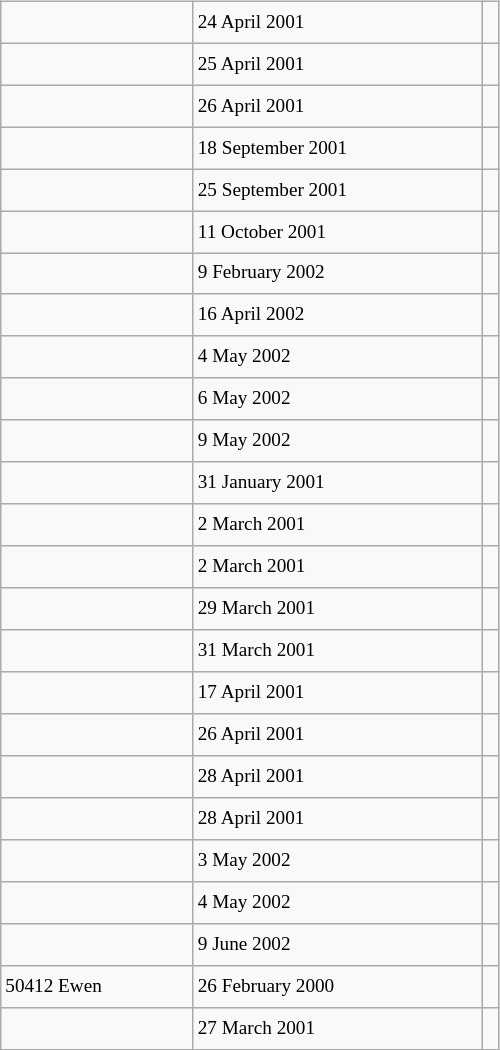<table class="wikitable" style="font-size: 80%; float: left; width: 26em; margin-right: 1em; height: 700px">
<tr>
<td></td>
<td>24 April 2001</td>
<td></td>
</tr>
<tr>
<td></td>
<td>25 April 2001</td>
<td></td>
</tr>
<tr>
<td></td>
<td>26 April 2001</td>
<td></td>
</tr>
<tr>
<td></td>
<td>18 September 2001</td>
<td></td>
</tr>
<tr>
<td></td>
<td>25 September 2001</td>
<td></td>
</tr>
<tr>
<td></td>
<td>11 October 2001</td>
<td></td>
</tr>
<tr>
<td></td>
<td>9 February 2002</td>
<td></td>
</tr>
<tr>
<td></td>
<td>16 April 2002</td>
<td></td>
</tr>
<tr>
<td></td>
<td>4 May 2002</td>
<td></td>
</tr>
<tr>
<td></td>
<td>6 May 2002</td>
<td></td>
</tr>
<tr>
<td></td>
<td>9 May 2002</td>
<td></td>
</tr>
<tr>
<td></td>
<td>31 January 2001</td>
<td></td>
</tr>
<tr>
<td></td>
<td>2 March 2001</td>
<td></td>
</tr>
<tr>
<td></td>
<td>2 March 2001</td>
<td></td>
</tr>
<tr>
<td></td>
<td>29 March 2001</td>
<td></td>
</tr>
<tr>
<td></td>
<td>31 March 2001</td>
<td></td>
</tr>
<tr>
<td></td>
<td>17 April 2001</td>
<td></td>
</tr>
<tr>
<td></td>
<td>26 April 2001</td>
<td></td>
</tr>
<tr>
<td></td>
<td>28 April 2001</td>
<td></td>
</tr>
<tr>
<td></td>
<td>28 April 2001</td>
<td></td>
</tr>
<tr>
<td></td>
<td>3 May 2002</td>
<td></td>
</tr>
<tr>
<td></td>
<td>4 May 2002</td>
<td></td>
</tr>
<tr>
<td></td>
<td>9 June 2002</td>
<td></td>
</tr>
<tr>
<td>50412 Ewen</td>
<td>26 February 2000</td>
<td></td>
</tr>
<tr>
<td></td>
<td>27 March 2001</td>
<td></td>
</tr>
</table>
